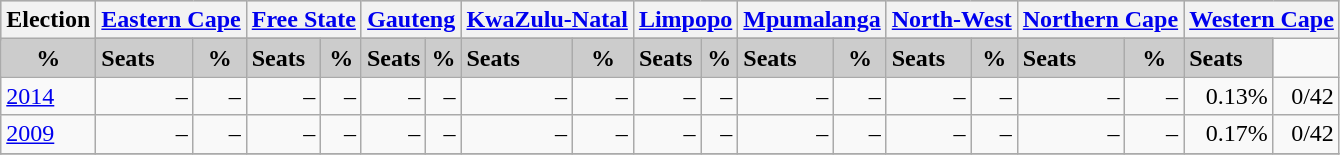<table class=wikitable>
<tr ---- bgcolor="#cccccc">
<th rowspan="2">Election</th>
<th colspan="2"><a href='#'>Eastern Cape</a></th>
<th colspan="2"><a href='#'>Free State</a></th>
<th colspan="2"><a href='#'>Gauteng</a></th>
<th colspan="2"><a href='#'>KwaZulu-Natal</a></th>
<th colspan="2"><a href='#'>Limpopo</a></th>
<th colspan="2"><a href='#'>Mpumalanga</a></th>
<th colspan="2"><a href='#'>North-West</a></th>
<th colspan="2"><a href='#'>Northern Cape</a></th>
<th colspan="2"><a href='#'>Western Cape</a></th>
</tr>
<tr>
</tr>
<tr ---- bgcolor="#cccccc">
<td align="center"><strong>%</strong></td>
<td><strong>Seats</strong></td>
<td align="center"><strong>%</strong></td>
<td><strong>Seats</strong></td>
<td align="center"><strong>%</strong></td>
<td><strong>Seats</strong></td>
<td align="center"><strong>%</strong></td>
<td><strong>Seats</strong></td>
<td align="center"><strong>%</strong></td>
<td><strong>Seats</strong></td>
<td align="center"><strong>%</strong></td>
<td><strong>Seats</strong></td>
<td align="center"><strong>%</strong></td>
<td><strong>Seats</strong></td>
<td align="center"><strong>%</strong></td>
<td><strong>Seats</strong></td>
<td align="center"><strong>%</strong></td>
<td><strong>Seats</strong></td>
</tr>
<tr>
<td><a href='#'>2014</a></td>
<td align="right">–</td>
<td align="right">–</td>
<td align="right">–</td>
<td align="right">–</td>
<td align="right">–</td>
<td align="right">–</td>
<td align="right">–</td>
<td align="right">–</td>
<td align="right">–</td>
<td align="right">–</td>
<td align="right">–</td>
<td align="right">–</td>
<td align="right">–</td>
<td align="right">–</td>
<td align="right">–</td>
<td align="right">–</td>
<td align="right">0.13%</td>
<td align="right">0/42</td>
</tr>
<tr>
<td><a href='#'>2009</a></td>
<td align="right">–</td>
<td align="right">–</td>
<td align="right">–</td>
<td align="right">–</td>
<td align="right">–</td>
<td align="right">–</td>
<td align="right">–</td>
<td align="right">–</td>
<td align="right">–</td>
<td align="right">–</td>
<td align="right">–</td>
<td align="right">–</td>
<td align="right">–</td>
<td align="right">–</td>
<td align="right">–</td>
<td align="right">–</td>
<td align="right">0.17%</td>
<td align="right">0/42</td>
</tr>
<tr>
</tr>
</table>
